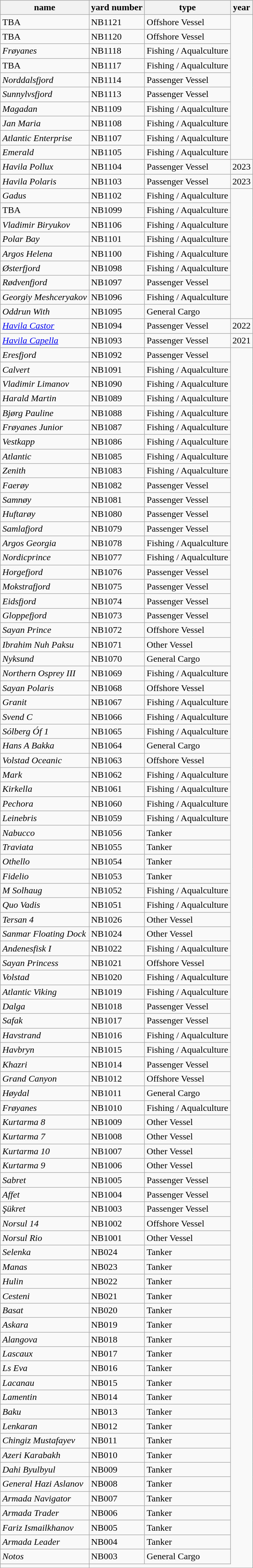<table class="wikitable sortable">
<tr>
<th>name</th>
<th>yard number</th>
<th>type</th>
<th>year</th>
</tr>
<tr>
<td>TBA</td>
<td>NB1121</td>
<td>Offshore Vessel</td>
</tr>
<tr>
<td>TBA</td>
<td>NB1120</td>
<td>Offshore Vessel</td>
</tr>
<tr>
<td><em>Frøyanes</em></td>
<td>NB1118</td>
<td>Fishing / Aqualculture</td>
</tr>
<tr>
<td>TBA</td>
<td>NB1117</td>
<td>Fishing / Aqualculture</td>
</tr>
<tr>
<td><em>Norddalsfjord</em></td>
<td>NB1114</td>
<td>Passenger Vessel</td>
</tr>
<tr>
<td><em>Sunnylvsfjord</em></td>
<td>NB1113</td>
<td>Passenger Vessel</td>
</tr>
<tr>
<td><em>Magadan</em></td>
<td>NB1109</td>
<td>Fishing / Aqualculture</td>
</tr>
<tr>
<td><em>Jan Maria</em></td>
<td>NB1108</td>
<td>Fishing / Aqualculture</td>
</tr>
<tr>
<td><em>Atlantic Enterprise</em></td>
<td>NB1107</td>
<td>Fishing / Aqualculture</td>
</tr>
<tr>
<td><em>Emerald</em></td>
<td>NB1105</td>
<td>Fishing / Aqualculture</td>
</tr>
<tr>
<td><em>Havila Pollux</em></td>
<td>NB1104</td>
<td>Passenger Vessel</td>
<td>2023</td>
</tr>
<tr>
<td><em>Havila Polaris</em></td>
<td>NB1103</td>
<td>Passenger Vessel</td>
<td>2023</td>
</tr>
<tr>
<td><em>Gadus</em></td>
<td>NB1102</td>
<td>Fishing / Aqualculture</td>
</tr>
<tr>
<td>TBA</td>
<td>NB1099</td>
<td>Fishing / Aqualculture</td>
</tr>
<tr>
<td><em>Vladimir  Biryukov</em></td>
<td>NB1106</td>
<td>Fishing / Aqualculture</td>
</tr>
<tr>
<td><em>Polar Bay</em></td>
<td>NB1101</td>
<td>Fishing / Aqualculture</td>
</tr>
<tr>
<td><em>Argos Helena</em></td>
<td>NB1100</td>
<td>Fishing / Aqualculture</td>
</tr>
<tr>
<td><em>Østerfjord</em></td>
<td>NB1098</td>
<td>Fishing / Aqualculture</td>
</tr>
<tr>
<td><em>Rødvenfjord</em></td>
<td>NB1097</td>
<td>Passenger Vessel</td>
</tr>
<tr>
<td><em>Georgiy  Meshceryakov</em></td>
<td>NB1096</td>
<td>Fishing / Aqualculture</td>
</tr>
<tr>
<td><em>Oddrun With</em></td>
<td>NB1095</td>
<td>General Cargo</td>
</tr>
<tr>
<td><a href='#'><em>Havila Castor</em></a></td>
<td>NB1094</td>
<td>Passenger Vessel</td>
<td>2022</td>
</tr>
<tr>
<td><a href='#'><em>Havila Capella</em></a></td>
<td>NB1093</td>
<td>Passenger Vessel</td>
<td>2021</td>
</tr>
<tr>
<td><em>Eresfjord</em></td>
<td>NB1092</td>
<td>Passenger Vessel</td>
</tr>
<tr>
<td><em>Calvert</em></td>
<td>NB1091</td>
<td>Fishing / Aqualculture</td>
</tr>
<tr>
<td><em>Vladimir  Limanov</em></td>
<td>NB1090</td>
<td>Fishing / Aqualculture</td>
</tr>
<tr>
<td><em>Harald Martin</em></td>
<td>NB1089</td>
<td>Fishing / Aqualculture</td>
</tr>
<tr>
<td><em>Bjørg Pauline</em></td>
<td>NB1088</td>
<td>Fishing / Aqualculture</td>
</tr>
<tr>
<td><em>Frøyanes Junior</em></td>
<td>NB1087</td>
<td>Fishing / Aqualculture</td>
</tr>
<tr>
<td><em>Vestkapp</em></td>
<td>NB1086</td>
<td>Fishing / Aqualculture</td>
</tr>
<tr>
<td><em>Atlantic</em></td>
<td>NB1085</td>
<td>Fishing / Aqualculture</td>
</tr>
<tr>
<td><em>Zenith</em></td>
<td>NB1083</td>
<td>Fishing / Aqualculture</td>
</tr>
<tr>
<td><em>Faerøy</em></td>
<td>NB1082</td>
<td>Passenger Vessel</td>
</tr>
<tr>
<td><em>Samnøy</em></td>
<td>NB1081</td>
<td>Passenger Vessel</td>
</tr>
<tr>
<td><em>Huftarøy</em></td>
<td>NB1080</td>
<td>Passenger Vessel</td>
</tr>
<tr>
<td><em>Samlafjord</em></td>
<td>NB1079</td>
<td>Passenger Vessel</td>
</tr>
<tr>
<td><em>Argos Georgia</em></td>
<td>NB1078</td>
<td>Fishing / Aqualculture</td>
</tr>
<tr>
<td><em>Nordicprince</em></td>
<td>NB1077</td>
<td>Fishing / Aqualculture</td>
</tr>
<tr>
<td><em>Horgefjord</em></td>
<td>NB1076</td>
<td>Passenger Vessel</td>
</tr>
<tr>
<td><em>Mokstrafjord</em></td>
<td>NB1075</td>
<td>Passenger Vessel</td>
</tr>
<tr>
<td><em>Eidsfjord</em></td>
<td>NB1074</td>
<td>Passenger Vessel</td>
</tr>
<tr>
<td><em>Gloppefjord</em></td>
<td>NB1073</td>
<td>Passenger Vessel</td>
</tr>
<tr>
<td><em>Sayan Prince</em></td>
<td>NB1072</td>
<td>Offshore Vessel</td>
</tr>
<tr>
<td><em>Ibrahim Nuh  Paksu</em></td>
<td>NB1071</td>
<td>Other Vessel</td>
</tr>
<tr>
<td><em>Nyksund</em></td>
<td>NB1070</td>
<td>General Cargo</td>
</tr>
<tr>
<td><em>Northern Osprey  III</em></td>
<td>NB1069</td>
<td>Fishing / Aqualculture</td>
</tr>
<tr>
<td><em>Sayan Polaris</em></td>
<td>NB1068</td>
<td>Offshore Vessel</td>
</tr>
<tr>
<td><em>Granit</em></td>
<td>NB1067</td>
<td>Fishing / Aqualculture</td>
</tr>
<tr>
<td><em>Svend C</em></td>
<td>NB1066</td>
<td>Fishing / Aqualculture</td>
</tr>
<tr>
<td><em>Sólberg Óf 1</em></td>
<td>NB1065</td>
<td>Fishing / Aqualculture</td>
</tr>
<tr>
<td><em>Hans A Bakka</em></td>
<td>NB1064</td>
<td>General Cargo</td>
</tr>
<tr>
<td><em>Volstad Oceanic</em></td>
<td>NB1063</td>
<td>Offshore  Vessel</td>
</tr>
<tr>
<td><em>Mark</em></td>
<td>NB1062</td>
<td>Fishing / Aqualculture</td>
</tr>
<tr>
<td><em>Kirkella</em></td>
<td>NB1061</td>
<td>Fishing / Aqualculture</td>
</tr>
<tr>
<td><em>Pechora</em></td>
<td>NB1060</td>
<td>Fishing / Aqualculture</td>
</tr>
<tr>
<td><em>Leinebris</em></td>
<td>NB1059</td>
<td>Fishing / Aqualculture</td>
</tr>
<tr>
<td><em>Nabucco</em></td>
<td>NB1056</td>
<td>Tanker</td>
</tr>
<tr>
<td><em>Traviata</em></td>
<td>NB1055</td>
<td>Tanker</td>
</tr>
<tr>
<td><em>Othello</em></td>
<td>NB1054</td>
<td>Tanker</td>
</tr>
<tr>
<td><em>Fidelio</em></td>
<td>NB1053</td>
<td>Tanker</td>
</tr>
<tr>
<td><em>M Solhaug</em></td>
<td>NB1052</td>
<td>Fishing / Aqualculture</td>
</tr>
<tr>
<td><em>Quo Vadis</em></td>
<td>NB1051</td>
<td>Fishing / Aqualculture</td>
</tr>
<tr>
<td><em>Tersan 4</em></td>
<td>NB1026</td>
<td>Other Vessel</td>
</tr>
<tr>
<td><em>Sanmar Floating  Dock</em></td>
<td>NB1024</td>
<td>Other Vessel</td>
</tr>
<tr>
<td><em>Andenesfisk I</em></td>
<td>NB1022</td>
<td>Fishing / Aqualculture</td>
</tr>
<tr>
<td><em>Sayan Princess</em></td>
<td>NB1021</td>
<td>Offshore Vessel</td>
</tr>
<tr>
<td><em>Volstad</em></td>
<td>NB1020</td>
<td>Fishing / Aqualculture</td>
</tr>
<tr>
<td><em>Atlantic Viking</em></td>
<td>NB1019</td>
<td>Fishing / Aqualculture</td>
</tr>
<tr>
<td><em>Dalga</em></td>
<td>NB1018</td>
<td>Passenger Vessel</td>
</tr>
<tr>
<td><em>Safak</em></td>
<td>NB1017</td>
<td>Passenger Vessel</td>
</tr>
<tr>
<td><em>Havstrand</em></td>
<td>NB1016</td>
<td>Fishing / Aqualculture</td>
</tr>
<tr>
<td><em>Havbryn</em></td>
<td>NB1015</td>
<td>Fishing / Aqualculture</td>
</tr>
<tr>
<td><em>Khazri</em></td>
<td>NB1014</td>
<td>Passenger Vessel</td>
</tr>
<tr>
<td><em>Grand Canyon</em></td>
<td>NB1012</td>
<td>Offshore Vessel</td>
</tr>
<tr>
<td><em>Høydal</em></td>
<td>NB1011</td>
<td>General Cargo</td>
</tr>
<tr>
<td><em>Frøyanes</em></td>
<td>NB1010</td>
<td>Fishing / Aqualculture</td>
</tr>
<tr>
<td><em>Kurtarma 8</em></td>
<td>NB1009</td>
<td>Other Vessel</td>
</tr>
<tr>
<td><em>Kurtarma 7</em></td>
<td>NB1008</td>
<td>Other Vessel</td>
</tr>
<tr>
<td><em>Kurtarma 10</em></td>
<td>NB1007</td>
<td>Other Vessel</td>
</tr>
<tr>
<td><em>Kurtarma 9</em></td>
<td>NB1006</td>
<td>Other Vessel</td>
</tr>
<tr>
<td><em>Sabret</em></td>
<td>NB1005</td>
<td>Passenger Vessel</td>
</tr>
<tr>
<td><em>Affet</em></td>
<td>NB1004</td>
<td>Passenger Vessel</td>
</tr>
<tr>
<td><em>Şükret</em></td>
<td>NB1003</td>
<td>Passenger Vessel</td>
</tr>
<tr>
<td><em>Norsul 14</em></td>
<td>NB1002</td>
<td>Offshore Vessel</td>
</tr>
<tr>
<td><em>Norsul Rio</em></td>
<td>NB1001</td>
<td>Other Vessel</td>
</tr>
<tr>
<td><em>Selenka</em></td>
<td>NB024</td>
<td>Tanker</td>
</tr>
<tr>
<td><em>Manas</em></td>
<td>NB023</td>
<td>Tanker</td>
</tr>
<tr>
<td><em>Hulin</em></td>
<td>NB022</td>
<td>Tanker</td>
</tr>
<tr>
<td><em>Cesteni</em></td>
<td>NB021</td>
<td>Tanker</td>
</tr>
<tr>
<td><em>Basat</em></td>
<td>NB020</td>
<td>Tanker</td>
</tr>
<tr>
<td><em>Askara</em></td>
<td>NB019</td>
<td>Tanker</td>
</tr>
<tr>
<td><em>Alangova</em></td>
<td>NB018</td>
<td>Tanker</td>
</tr>
<tr>
<td><em>Lascaux</em></td>
<td>NB017</td>
<td>Tanker</td>
</tr>
<tr>
<td><em>Ls Eva</em></td>
<td>NB016</td>
<td>Tanker</td>
</tr>
<tr>
<td><em>Lacanau</em></td>
<td>NB015</td>
<td>Tanker</td>
</tr>
<tr>
<td><em>Lamentin</em></td>
<td>NB014</td>
<td>Tanker</td>
</tr>
<tr>
<td><em>Baku</em></td>
<td>NB013</td>
<td>Tanker</td>
</tr>
<tr>
<td><em>Lenkaran</em></td>
<td>NB012</td>
<td>Tanker</td>
</tr>
<tr>
<td><em>Chingiz  Mustafayev</em></td>
<td>NB011</td>
<td>Tanker</td>
</tr>
<tr>
<td><em>Azeri Karabakh</em></td>
<td>NB010</td>
<td>Tanker</td>
</tr>
<tr>
<td><em>Dahi Byulbyul</em></td>
<td>NB009</td>
<td>Tanker</td>
</tr>
<tr>
<td><em>General Hazi Aslanov</em></td>
<td>NB008</td>
<td>Tanker</td>
</tr>
<tr>
<td><em>Armada Navigator</em></td>
<td>NB007</td>
<td>Tanker</td>
</tr>
<tr>
<td><em>Armada Trader</em></td>
<td>NB006</td>
<td>Tanker</td>
</tr>
<tr>
<td><em>Fariz Ismailkhanov</em></td>
<td>NB005</td>
<td>Tanker</td>
</tr>
<tr>
<td><em>Armada Leader</em></td>
<td>NB004</td>
<td>Tanker</td>
</tr>
<tr>
<td><em>Notos</em></td>
<td>NB003</td>
<td>General  Cargo</td>
</tr>
<tr>
<td></td>
</tr>
</table>
